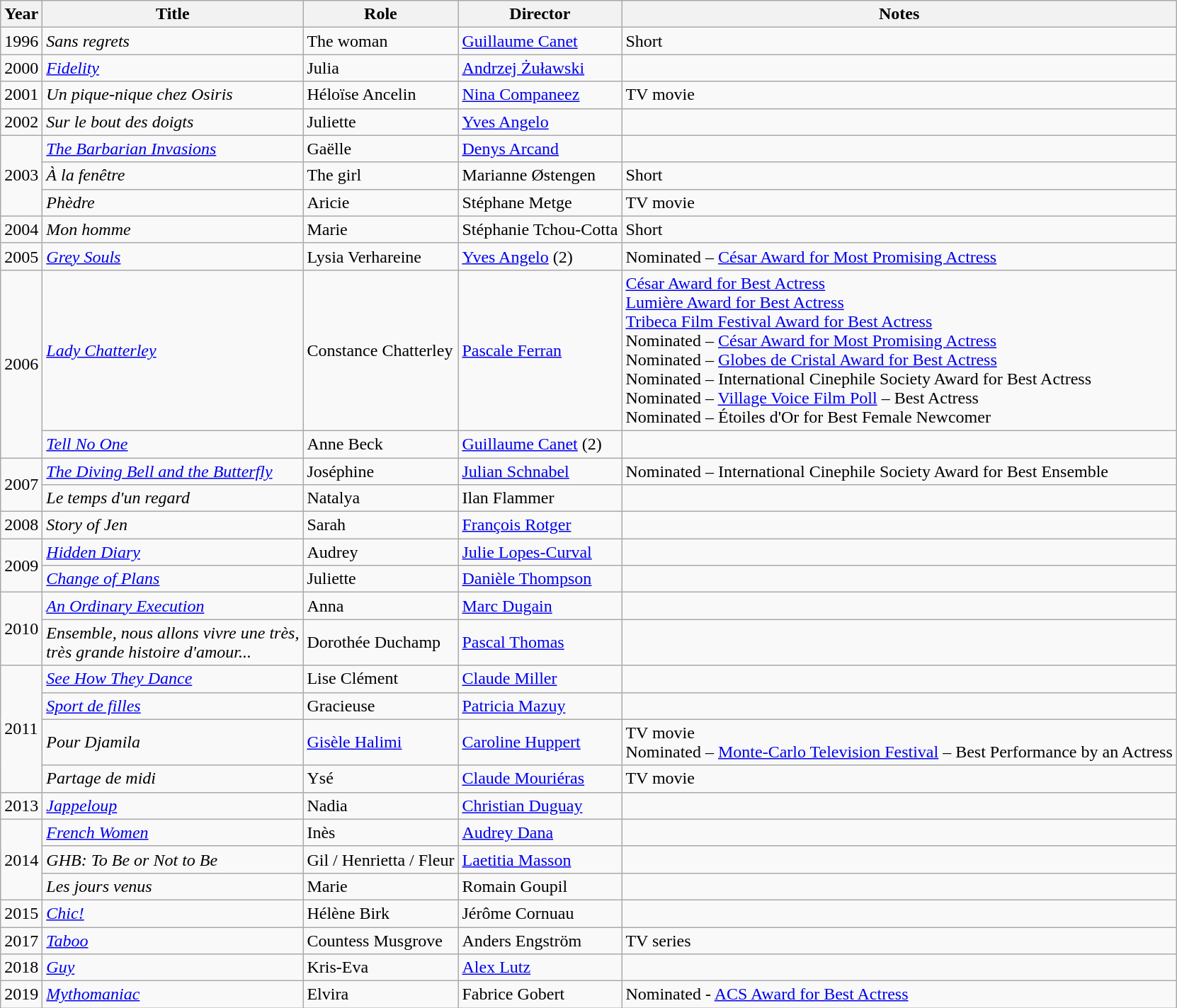<table class="wikitable">
<tr>
<th>Year</th>
<th>Title</th>
<th>Role</th>
<th>Director</th>
<th>Notes</th>
</tr>
<tr>
<td rowspan=1>1996</td>
<td><em>Sans regrets</em></td>
<td>The woman</td>
<td><a href='#'>Guillaume Canet</a></td>
<td>Short</td>
</tr>
<tr>
<td rowspan=1>2000</td>
<td><em><a href='#'>Fidelity</a></em></td>
<td>Julia</td>
<td><a href='#'>Andrzej Żuławski</a></td>
<td></td>
</tr>
<tr>
<td rowspan=1>2001</td>
<td><em>Un pique-nique chez Osiris</em></td>
<td>Héloïse Ancelin</td>
<td><a href='#'>Nina Companeez</a></td>
<td>TV movie</td>
</tr>
<tr>
<td rowspan=1>2002</td>
<td><em>Sur le bout des doigts</em></td>
<td>Juliette</td>
<td><a href='#'>Yves Angelo</a></td>
<td></td>
</tr>
<tr>
<td rowspan=3>2003</td>
<td><em><a href='#'>The Barbarian Invasions</a></em></td>
<td>Gaëlle</td>
<td><a href='#'>Denys Arcand</a></td>
<td></td>
</tr>
<tr>
<td><em>À la fenêtre</em></td>
<td>The girl</td>
<td>Marianne Østengen</td>
<td>Short</td>
</tr>
<tr>
<td><em>Phèdre</em></td>
<td>Aricie</td>
<td>Stéphane Metge</td>
<td>TV movie</td>
</tr>
<tr>
<td rowspan=1>2004</td>
<td><em>Mon homme</em></td>
<td>Marie</td>
<td>Stéphanie Tchou-Cotta</td>
<td>Short</td>
</tr>
<tr>
<td rowspan=1>2005</td>
<td><em><a href='#'>Grey Souls</a></em></td>
<td>Lysia Verhareine</td>
<td><a href='#'>Yves Angelo</a> (2)</td>
<td>Nominated – <a href='#'>César Award for Most Promising Actress</a></td>
</tr>
<tr>
<td rowspan=2>2006</td>
<td><em><a href='#'>Lady Chatterley</a></em></td>
<td>Constance Chatterley</td>
<td><a href='#'>Pascale Ferran</a></td>
<td><a href='#'>César Award for Best Actress</a><br><a href='#'>Lumière Award for Best Actress</a><br><a href='#'>Tribeca Film Festival Award for Best Actress</a><br>Nominated – <a href='#'>César Award for Most Promising Actress</a><br>Nominated – <a href='#'>Globes de Cristal Award for Best Actress</a><br>Nominated – International Cinephile Society Award for Best Actress<br>Nominated – <a href='#'>Village Voice Film Poll</a> – Best Actress<br>Nominated – Étoiles d'Or for Best Female Newcomer</td>
</tr>
<tr>
<td><em><a href='#'>Tell No One</a></em></td>
<td>Anne Beck</td>
<td><a href='#'>Guillaume Canet</a> (2)</td>
<td></td>
</tr>
<tr>
<td rowspan=2>2007</td>
<td><em><a href='#'>The Diving Bell and the Butterfly</a></em></td>
<td>Joséphine</td>
<td><a href='#'>Julian Schnabel</a></td>
<td>Nominated – International Cinephile Society Award for Best Ensemble</td>
</tr>
<tr>
<td><em>Le temps d'un regard</em></td>
<td>Natalya</td>
<td>Ilan Flammer</td>
<td></td>
</tr>
<tr>
<td rowspan=1>2008</td>
<td><em>Story of Jen</em></td>
<td>Sarah</td>
<td><a href='#'>François Rotger</a></td>
<td></td>
</tr>
<tr>
<td rowspan=2>2009</td>
<td><em><a href='#'>Hidden Diary</a></em></td>
<td>Audrey</td>
<td><a href='#'>Julie Lopes-Curval</a></td>
<td></td>
</tr>
<tr>
<td><em><a href='#'>Change of Plans</a></em></td>
<td>Juliette</td>
<td><a href='#'>Danièle Thompson</a></td>
<td></td>
</tr>
<tr>
<td rowspan=2>2010</td>
<td><em><a href='#'>An Ordinary Execution</a></em></td>
<td>Anna</td>
<td><a href='#'>Marc Dugain</a></td>
<td></td>
</tr>
<tr>
<td><em>Ensemble, nous allons vivre une très,<br> très grande histoire d'amour...</em></td>
<td>Dorothée Duchamp</td>
<td><a href='#'>Pascal Thomas</a></td>
<td></td>
</tr>
<tr>
<td rowspan=4>2011</td>
<td><em><a href='#'>See How They Dance</a></em></td>
<td>Lise Clément</td>
<td><a href='#'>Claude Miller</a></td>
<td></td>
</tr>
<tr>
<td><em><a href='#'>Sport de filles</a></em></td>
<td>Gracieuse</td>
<td><a href='#'>Patricia Mazuy</a></td>
<td></td>
</tr>
<tr>
<td><em>Pour Djamila</em></td>
<td><a href='#'>Gisèle Halimi</a></td>
<td><a href='#'>Caroline Huppert</a></td>
<td>TV movie<br>Nominated – <a href='#'>Monte-Carlo Television Festival</a> – Best Performance by an Actress</td>
</tr>
<tr>
<td><em>Partage de midi</em></td>
<td>Ysé</td>
<td><a href='#'>Claude Mouriéras</a></td>
<td>TV movie</td>
</tr>
<tr>
<td rowspan=1>2013</td>
<td><em><a href='#'>Jappeloup</a></em></td>
<td>Nadia</td>
<td><a href='#'>Christian Duguay</a></td>
<td></td>
</tr>
<tr>
<td rowspan=3>2014</td>
<td><em><a href='#'>French Women</a></em></td>
<td>Inès</td>
<td><a href='#'>Audrey Dana</a></td>
<td></td>
</tr>
<tr>
<td><em>GHB: To Be or Not to Be</em></td>
<td>Gil / Henrietta / Fleur</td>
<td><a href='#'>Laetitia Masson</a></td>
<td></td>
</tr>
<tr>
<td><em>Les jours venus</em></td>
<td>Marie</td>
<td>Romain Goupil</td>
<td></td>
</tr>
<tr>
<td>2015</td>
<td><em><a href='#'>Chic!</a></em></td>
<td>Hélène Birk</td>
<td>Jérôme Cornuau</td>
<td></td>
</tr>
<tr>
<td>2017</td>
<td><em><a href='#'>Taboo</a></em></td>
<td>Countess Musgrove</td>
<td>Anders Engström</td>
<td>TV series</td>
</tr>
<tr>
<td>2018</td>
<td><em><a href='#'>Guy</a></em></td>
<td>Kris-Eva</td>
<td><a href='#'>Alex Lutz</a></td>
<td></td>
</tr>
<tr>
<td>2019</td>
<td><em><a href='#'>Mythomaniac</a></em></td>
<td>Elvira</td>
<td>Fabrice Gobert</td>
<td>Nominated - <a href='#'>ACS Award for Best Actress</a></td>
</tr>
</table>
